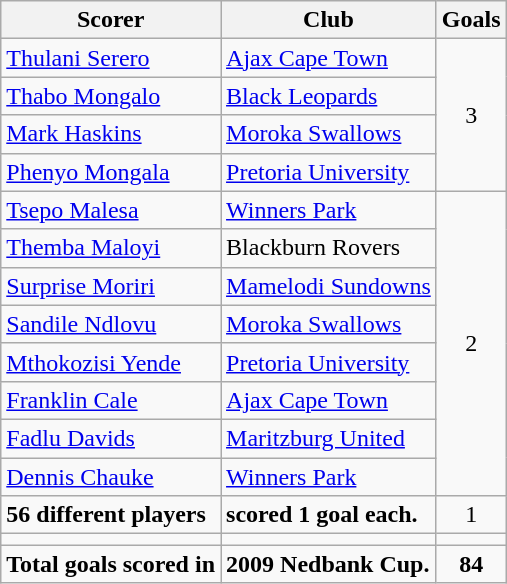<table class="wikitable">
<tr>
<th>Scorer</th>
<th>Club</th>
<th>Goals</th>
</tr>
<tr>
<td> <a href='#'>Thulani Serero</a></td>
<td><a href='#'>Ajax Cape Town</a></td>
<td rowspan=4 align=center>3</td>
</tr>
<tr>
<td> <a href='#'>Thabo Mongalo</a></td>
<td><a href='#'>Black Leopards</a></td>
</tr>
<tr>
<td> <a href='#'>Mark Haskins</a></td>
<td><a href='#'>Moroka Swallows</a></td>
</tr>
<tr>
<td> <a href='#'>Phenyo Mongala</a></td>
<td><a href='#'>Pretoria University</a></td>
</tr>
<tr>
<td> <a href='#'>Tsepo Malesa</a></td>
<td><a href='#'>Winners Park</a></td>
<td rowspan=8 align=center>2</td>
</tr>
<tr>
<td> <a href='#'>Themba Maloyi</a></td>
<td>Blackburn Rovers</td>
</tr>
<tr>
<td> <a href='#'>Surprise Moriri</a></td>
<td><a href='#'>Mamelodi Sundowns</a></td>
</tr>
<tr>
<td> <a href='#'>Sandile Ndlovu</a></td>
<td><a href='#'>Moroka Swallows</a></td>
</tr>
<tr>
<td> <a href='#'>Mthokozisi Yende</a></td>
<td><a href='#'>Pretoria University</a></td>
</tr>
<tr>
<td> <a href='#'>Franklin Cale</a></td>
<td><a href='#'>Ajax Cape Town</a></td>
</tr>
<tr>
<td> <a href='#'>Fadlu Davids</a></td>
<td><a href='#'>Maritzburg United</a></td>
</tr>
<tr>
<td> <a href='#'>Dennis Chauke</a></td>
<td><a href='#'>Winners Park</a></td>
</tr>
<tr>
<td><strong>56 different players</strong></td>
<td><strong>scored 1 goal each.</strong></td>
<td rowspan=1 align=center>1</td>
</tr>
<tr>
<td></td>
<td></td>
<td rowspan=1 align=center></td>
</tr>
<tr>
<td><strong>Total goals scored in</strong></td>
<td><strong>2009 Nedbank Cup.</strong></td>
<td rowspan=1 align=center><strong>84</strong></td>
</tr>
</table>
